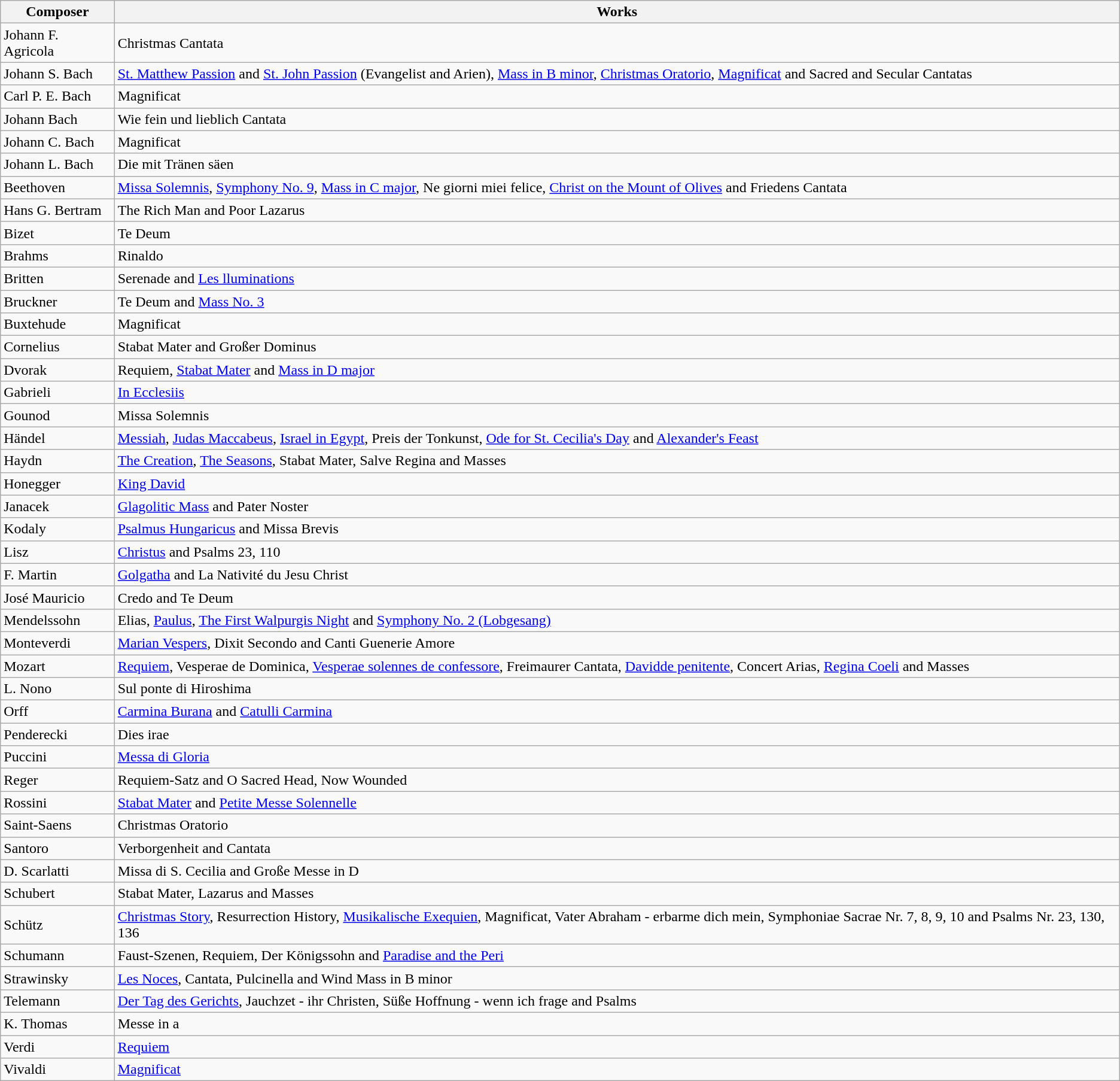<table class="wikitable">
<tr>
<th>Composer</th>
<th>Works</th>
</tr>
<tr>
<td>Johann F. Agricola</td>
<td>Christmas Cantata</td>
</tr>
<tr>
<td>Johann S. Bach</td>
<td><a href='#'>St. Matthew Passion</a> and <a href='#'>St. John Passion</a> (Evangelist and Arien), <a href='#'>Mass in B minor</a>, <a href='#'>Christmas Oratorio</a>, <a href='#'>Magnificat</a> and Sacred and Secular Cantatas</td>
</tr>
<tr>
<td>Carl P. E. Bach</td>
<td>Magnificat</td>
</tr>
<tr>
<td>Johann Bach</td>
<td>Wie fein und lieblich Cantata</td>
</tr>
<tr>
<td>Johann C. Bach</td>
<td>Magnificat</td>
</tr>
<tr>
<td>Johann L. Bach</td>
<td>Die mit Tränen säen</td>
</tr>
<tr>
<td>Beethoven</td>
<td><a href='#'>Missa Solemnis</a>, <a href='#'>Symphony No. 9</a>, <a href='#'>Mass in C major</a>, Ne giorni miei felice, <a href='#'>Christ on the Mount of Olives</a> and Friedens Cantata</td>
</tr>
<tr>
<td>Hans G. Bertram</td>
<td>The Rich Man and Poor Lazarus</td>
</tr>
<tr>
<td>Bizet</td>
<td>Te Deum</td>
</tr>
<tr>
<td>Brahms</td>
<td>Rinaldo</td>
</tr>
<tr>
<td>Britten</td>
<td>Serenade and <a href='#'>Les lluminations</a></td>
</tr>
<tr>
<td>Bruckner</td>
<td>Te Deum and <a href='#'>Mass No. 3</a></td>
</tr>
<tr>
<td>Buxtehude</td>
<td>Magnificat</td>
</tr>
<tr>
<td>Cornelius</td>
<td>Stabat Mater and Großer Dominus</td>
</tr>
<tr>
<td>Dvorak</td>
<td>Requiem, <a href='#'>Stabat Mater</a> and <a href='#'>Mass in D major</a></td>
</tr>
<tr>
<td>Gabrieli</td>
<td><a href='#'>In Ecclesiis</a></td>
</tr>
<tr>
<td>Gounod</td>
<td>Missa Solemnis</td>
</tr>
<tr>
<td>Händel</td>
<td><a href='#'>Messiah</a>, <a href='#'>Judas Maccabeus</a>, <a href='#'>Israel in Egypt</a>, Preis der Tonkunst, <a href='#'>Ode for St. Cecilia's Day</a> and <a href='#'>Alexander's Feast</a></td>
</tr>
<tr>
<td>Haydn</td>
<td><a href='#'>The Creation</a>, <a href='#'>The Seasons</a>, Stabat Mater, Salve Regina and Masses</td>
</tr>
<tr>
<td>Honegger</td>
<td><a href='#'>King David</a></td>
</tr>
<tr>
<td>Janacek</td>
<td><a href='#'>Glagolitic Mass</a> and Pater Noster</td>
</tr>
<tr>
<td>Kodaly</td>
<td><a href='#'>Psalmus Hungaricus</a> and Missa Brevis</td>
</tr>
<tr>
<td>Lisz</td>
<td><a href='#'>Christus</a> and Psalms 23, 110</td>
</tr>
<tr>
<td>F. Martin</td>
<td><a href='#'>Golgatha</a> and La Nativité du Jesu Christ</td>
</tr>
<tr>
<td>José Mauricio</td>
<td>Credo and Te Deum</td>
</tr>
<tr>
<td>Mendelssohn</td>
<td>Elias, <a href='#'>Paulus</a>, <a href='#'>The First Walpurgis Night</a> and <a href='#'>Symphony No. 2 (Lobgesang)</a></td>
</tr>
<tr>
<td>Monteverdi</td>
<td><a href='#'>Marian Vespers</a>, Dixit Secondo and Canti Guenerie Amore</td>
</tr>
<tr>
<td>Mozart</td>
<td><a href='#'>Requiem</a>, Vesperae de Dominica, <a href='#'>Vesperae solennes de confessore</a>, Freimaurer Cantata, <a href='#'>Davidde penitente</a>, Concert Arias, <a href='#'>Regina Coeli</a> and Masses</td>
</tr>
<tr>
<td>L. Nono</td>
<td>Sul ponte di Hiroshima</td>
</tr>
<tr>
<td>Orff</td>
<td><a href='#'>Carmina Burana</a> and <a href='#'>Catulli Carmina</a></td>
</tr>
<tr>
<td>Penderecki</td>
<td>Dies irae</td>
</tr>
<tr>
<td>Puccini</td>
<td><a href='#'>Messa di Gloria</a></td>
</tr>
<tr>
<td>Reger</td>
<td>Requiem-Satz and O Sacred Head, Now Wounded</td>
</tr>
<tr>
<td>Rossini</td>
<td><a href='#'>Stabat Mater</a> and <a href='#'>Petite Messe Solennelle</a></td>
</tr>
<tr>
<td>Saint-Saens</td>
<td>Christmas Oratorio</td>
</tr>
<tr>
<td>Santoro</td>
<td>Verborgenheit and Cantata</td>
</tr>
<tr>
<td>D. Scarlatti</td>
<td>Missa di S. Cecilia and Große Messe in D</td>
</tr>
<tr>
<td>Schubert</td>
<td>Stabat Mater, Lazarus and Masses</td>
</tr>
<tr>
<td>Schütz</td>
<td><a href='#'>Christmas Story</a>, Resurrection History, <a href='#'>Musikalische Exequien</a>, Magnificat, Vater Abraham - erbarme dich mein, Symphoniae Sacrae Nr. 7, 8, 9, 10 and Psalms Nr. 23, 130, 136</td>
</tr>
<tr>
<td>Schumann</td>
<td>Faust-Szenen, Requiem, Der Königssohn and <a href='#'>Paradise and the Peri</a></td>
</tr>
<tr>
<td>Strawinsky</td>
<td><a href='#'>Les Noces</a>, Cantata, Pulcinella and Wind Mass in B minor</td>
</tr>
<tr>
<td>Telemann</td>
<td><a href='#'>Der Tag des Gerichts</a>, Jauchzet - ihr Christen, Süße Hoffnung - wenn ich frage and Psalms</td>
</tr>
<tr>
<td>K. Thomas</td>
<td>Messe in a</td>
</tr>
<tr>
<td>Verdi</td>
<td><a href='#'>Requiem</a></td>
</tr>
<tr>
<td>Vivaldi</td>
<td><a href='#'>Magnificat</a></td>
</tr>
</table>
